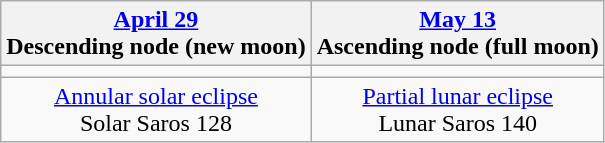<table class="wikitable">
<tr>
<th><a href='#'>April 29</a><br>Descending node (new moon)<br></th>
<th><a href='#'>May 13</a><br>Ascending node (full moon)<br></th>
</tr>
<tr>
<td></td>
<td></td>
</tr>
<tr align=center>
<td><a href='#'>Annular solar eclipse</a><br>Solar Saros 128</td>
<td><a href='#'>Partial lunar eclipse</a><br>Lunar Saros 140</td>
</tr>
</table>
